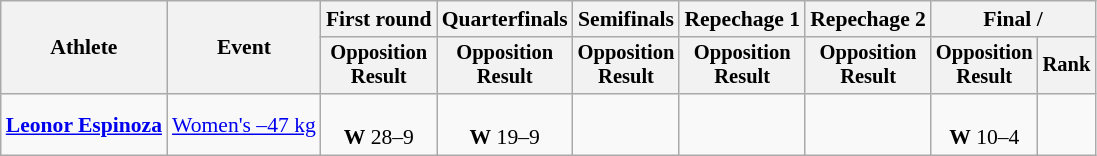<table class="wikitable" style="font-size:90%;">
<tr>
<th rowspan=2>Athlete</th>
<th rowspan=2>Event</th>
<th>First round</th>
<th>Quarterfinals</th>
<th>Semifinals</th>
<th>Repechage 1</th>
<th>Repechage 2</th>
<th colspan=2>Final / </th>
</tr>
<tr style="font-size:95%">
<th>Opposition<br>Result</th>
<th>Opposition<br>Result</th>
<th>Opposition<br>Result</th>
<th>Opposition<br>Result</th>
<th>Opposition<br>Result</th>
<th>Opposition<br>Result</th>
<th>Rank</th>
</tr>
<tr align=center>
<td align=left><strong><a href='#'>Leonor Espinoza</a></strong></td>
<td align=left><a href='#'>Women's –47 kg</a></td>
<td><br><strong>W</strong> 28–9</td>
<td><br><strong>W</strong> 19–9</td>
<td><br> <strong></strong></td>
<td></td>
<td></td>
<td><br><strong>W</strong> 10–4</td>
<td></td>
</tr>
</table>
